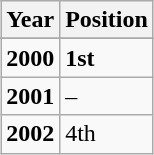<table class="wikitable" style="margin:1em auto;">
<tr>
<th>Year</th>
<th>Position</th>
</tr>
<tr>
</tr>
<tr>
<td><strong>2000</strong></td>
<td><strong>1st</strong></td>
</tr>
<tr>
<td><strong>2001</strong></td>
<td>–</td>
</tr>
<tr>
<td><strong>2002</strong></td>
<td>4th</td>
</tr>
</table>
